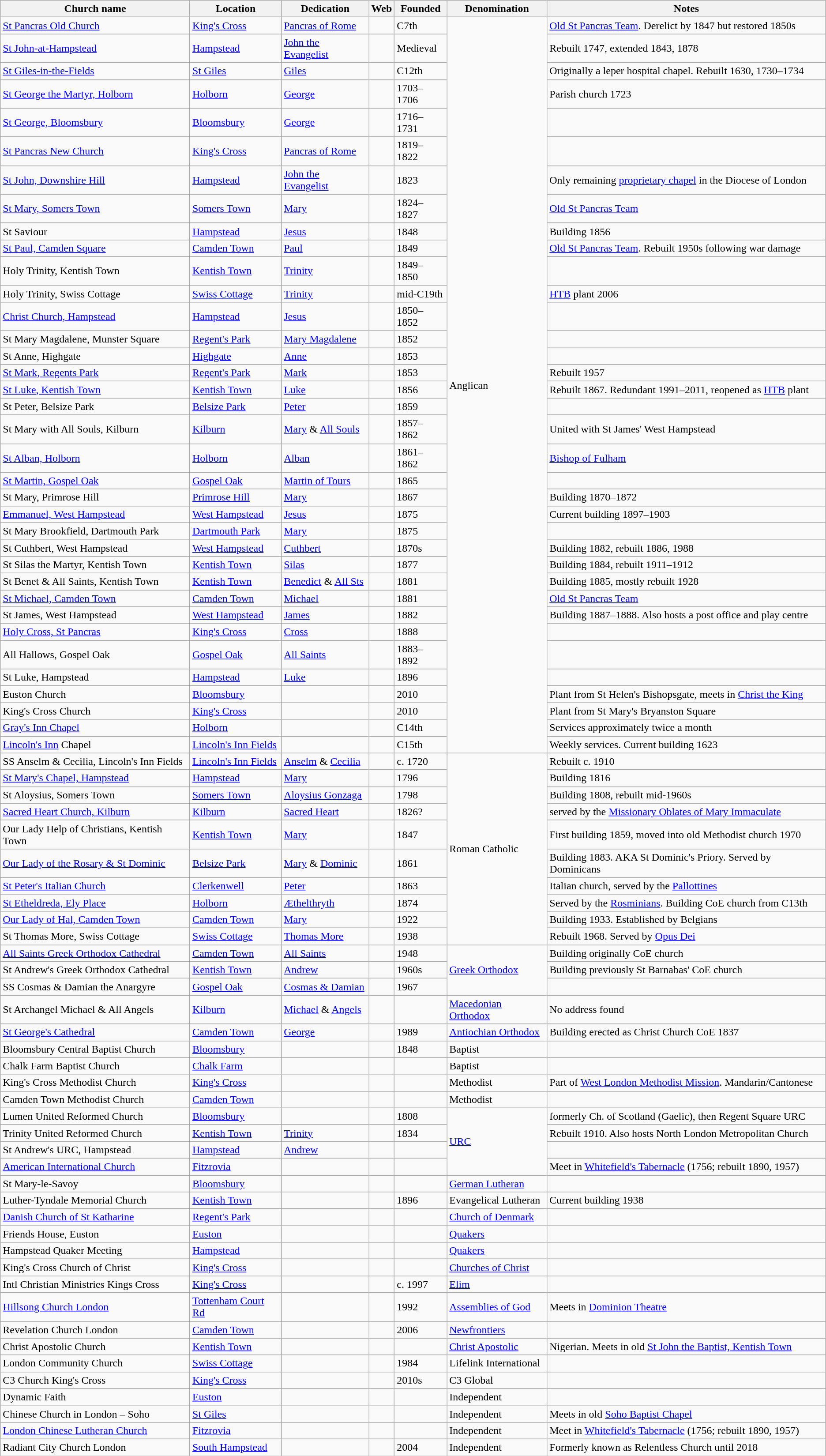<table class="wikitable sortable">
<tr>
<th>Church name</th>
<th>Location</th>
<th>Dedication</th>
<th>Web</th>
<th>Founded</th>
<th>Denomination</th>
<th>Notes</th>
</tr>
<tr>
<td><a href='#'>St Pancras Old Church</a></td>
<td><a href='#'>King's Cross</a></td>
<td><a href='#'>Pancras of Rome</a></td>
<td></td>
<td>C7th</td>
<td rowspan="36">Anglican</td>
<td><a href='#'>Old St Pancras Team</a>. Derelict by 1847 but restored 1850s</td>
</tr>
<tr>
<td><a href='#'>St John-at-Hampstead</a></td>
<td><a href='#'>Hampstead</a></td>
<td><a href='#'>John the Evangelist</a></td>
<td></td>
<td>Medieval</td>
<td>Rebuilt 1747, extended 1843, 1878</td>
</tr>
<tr>
<td><a href='#'>St Giles-in-the-Fields</a></td>
<td><a href='#'>St Giles</a></td>
<td><a href='#'>Giles</a></td>
<td></td>
<td>C12th</td>
<td>Originally a leper hospital chapel. Rebuilt 1630, 1730–1734</td>
</tr>
<tr>
<td><a href='#'>St George the Martyr, Holborn</a></td>
<td><a href='#'>Holborn</a></td>
<td><a href='#'>George</a></td>
<td></td>
<td>1703–1706</td>
<td>Parish church 1723</td>
</tr>
<tr>
<td><a href='#'>St George, Bloomsbury</a></td>
<td><a href='#'>Bloomsbury</a></td>
<td><a href='#'>George</a></td>
<td></td>
<td>1716–1731</td>
<td></td>
</tr>
<tr>
<td><a href='#'>St Pancras New Church</a></td>
<td><a href='#'>King's Cross</a></td>
<td><a href='#'>Pancras of Rome</a></td>
<td></td>
<td>1819–1822</td>
<td></td>
</tr>
<tr>
<td><a href='#'>St John, Downshire Hill</a></td>
<td><a href='#'>Hampstead</a></td>
<td><a href='#'>John the Evangelist</a></td>
<td></td>
<td>1823</td>
<td>Only remaining <a href='#'>proprietary chapel</a> in the Diocese of London</td>
</tr>
<tr>
<td><a href='#'>St Mary, Somers Town</a></td>
<td><a href='#'>Somers Town</a></td>
<td><a href='#'>Mary</a></td>
<td></td>
<td>1824–1827</td>
<td><a href='#'>Old St Pancras Team</a></td>
</tr>
<tr>
<td>St Saviour</td>
<td><a href='#'>Hampstead</a></td>
<td><a href='#'>Jesus</a></td>
<td></td>
<td>1848</td>
<td>Building 1856</td>
</tr>
<tr>
<td><a href='#'>St Paul, Camden Square</a></td>
<td><a href='#'>Camden Town</a></td>
<td><a href='#'>Paul</a></td>
<td></td>
<td>1849</td>
<td><a href='#'>Old St Pancras Team</a>. Rebuilt 1950s following war damage</td>
</tr>
<tr>
<td>Holy Trinity, Kentish Town</td>
<td><a href='#'>Kentish Town</a></td>
<td><a href='#'>Trinity</a></td>
<td></td>
<td>1849–1850</td>
<td></td>
</tr>
<tr>
<td>Holy Trinity, Swiss Cottage</td>
<td><a href='#'>Swiss Cottage</a></td>
<td><a href='#'>Trinity</a></td>
<td></td>
<td>mid-C19th</td>
<td><a href='#'>HTB</a> plant 2006</td>
</tr>
<tr>
<td><a href='#'>Christ Church, Hampstead</a></td>
<td><a href='#'>Hampstead</a></td>
<td><a href='#'>Jesus</a></td>
<td></td>
<td>1850–1852</td>
<td></td>
</tr>
<tr>
<td>St Mary Magdalene, Munster Square</td>
<td><a href='#'>Regent's Park</a></td>
<td><a href='#'>Mary Magdalene</a></td>
<td></td>
<td>1852</td>
<td></td>
</tr>
<tr>
<td>St Anne, Highgate</td>
<td><a href='#'>Highgate</a></td>
<td><a href='#'>Anne</a></td>
<td></td>
<td>1853</td>
<td></td>
</tr>
<tr>
<td><a href='#'>St Mark, Regents Park</a></td>
<td><a href='#'>Regent's Park</a></td>
<td><a href='#'>Mark</a></td>
<td></td>
<td>1853</td>
<td>Rebuilt 1957</td>
</tr>
<tr>
<td><a href='#'>St Luke, Kentish Town</a></td>
<td><a href='#'>Kentish Town</a></td>
<td><a href='#'>Luke</a></td>
<td></td>
<td>1856</td>
<td>Rebuilt 1867. Redundant 1991–2011, reopened as <a href='#'>HTB</a> plant</td>
</tr>
<tr>
<td>St Peter, Belsize Park</td>
<td><a href='#'>Belsize Park</a></td>
<td><a href='#'>Peter</a></td>
<td></td>
<td>1859</td>
<td></td>
</tr>
<tr>
<td>St Mary with All Souls, Kilburn</td>
<td><a href='#'>Kilburn</a></td>
<td><a href='#'>Mary</a> & <a href='#'>All Souls</a></td>
<td></td>
<td>1857–1862</td>
<td>United with St James' West Hampstead</td>
</tr>
<tr>
<td><a href='#'>St Alban, Holborn</a></td>
<td><a href='#'>Holborn</a></td>
<td><a href='#'>Alban</a></td>
<td></td>
<td>1861–1862</td>
<td><a href='#'>Bishop of Fulham</a></td>
</tr>
<tr>
<td><a href='#'>St Martin, Gospel Oak</a></td>
<td><a href='#'>Gospel Oak</a></td>
<td><a href='#'>Martin of Tours</a></td>
<td></td>
<td>1865</td>
<td></td>
</tr>
<tr>
<td>St Mary, Primrose Hill</td>
<td><a href='#'>Primrose Hill</a></td>
<td><a href='#'>Mary</a></td>
<td></td>
<td>1867</td>
<td>Building 1870–1872</td>
</tr>
<tr>
<td><a href='#'>Emmanuel, West Hampstead</a></td>
<td><a href='#'>West Hampstead</a></td>
<td><a href='#'>Jesus</a></td>
<td></td>
<td>1875</td>
<td>Current building 1897–1903</td>
</tr>
<tr>
<td>St Mary Brookfield, Dartmouth Park</td>
<td><a href='#'>Dartmouth Park</a></td>
<td><a href='#'>Mary</a></td>
<td></td>
<td>1875</td>
<td></td>
</tr>
<tr>
<td>St Cuthbert, West Hampstead</td>
<td><a href='#'>West Hampstead</a></td>
<td><a href='#'>Cuthbert</a></td>
<td></td>
<td>1870s</td>
<td>Building 1882, rebuilt 1886, 1988</td>
</tr>
<tr>
<td>St Silas the Martyr, Kentish Town</td>
<td><a href='#'>Kentish Town</a></td>
<td><a href='#'>Silas</a></td>
<td></td>
<td>1877</td>
<td>Building 1884, rebuilt 1911–1912</td>
</tr>
<tr>
<td>St Benet & All Saints, Kentish Town</td>
<td><a href='#'>Kentish Town</a></td>
<td><a href='#'>Benedict</a> & <a href='#'>All Sts</a></td>
<td></td>
<td>1881</td>
<td>Building 1885, mostly rebuilt 1928</td>
</tr>
<tr>
<td><a href='#'>St Michael, Camden Town</a></td>
<td><a href='#'>Camden Town</a></td>
<td><a href='#'>Michael</a></td>
<td></td>
<td>1881</td>
<td><a href='#'>Old St Pancras Team</a></td>
</tr>
<tr>
<td>St James, West Hampstead</td>
<td><a href='#'>West Hampstead</a></td>
<td><a href='#'>James</a></td>
<td></td>
<td>1882</td>
<td>Building 1887–1888. Also hosts a post office and play centre</td>
</tr>
<tr>
<td><a href='#'>Holy Cross, St Pancras</a></td>
<td><a href='#'>King's Cross</a></td>
<td><a href='#'>Cross</a></td>
<td></td>
<td>1888</td>
<td></td>
</tr>
<tr>
<td>All Hallows, Gospel Oak</td>
<td><a href='#'>Gospel Oak</a></td>
<td><a href='#'>All Saints</a></td>
<td></td>
<td>1883–1892</td>
<td></td>
</tr>
<tr>
<td>St Luke, Hampstead</td>
<td><a href='#'>Hampstead</a></td>
<td><a href='#'>Luke</a></td>
<td></td>
<td>1896</td>
<td></td>
</tr>
<tr>
<td>Euston Church</td>
<td><a href='#'>Bloomsbury</a></td>
<td></td>
<td></td>
<td>2010</td>
<td>Plant from St Helen's Bishopsgate, meets in <a href='#'>Christ the King</a></td>
</tr>
<tr>
<td>King's Cross Church</td>
<td><a href='#'>King's Cross</a></td>
<td></td>
<td></td>
<td>2010</td>
<td>Plant from St Mary's Bryanston Square</td>
</tr>
<tr>
<td><a href='#'>Gray's Inn Chapel</a></td>
<td><a href='#'>Holborn</a></td>
<td></td>
<td></td>
<td>C14th</td>
<td>Services approximately twice a month</td>
</tr>
<tr>
<td><a href='#'>Lincoln's Inn</a> Chapel</td>
<td><a href='#'>Lincoln's Inn Fields</a></td>
<td></td>
<td></td>
<td>C15th</td>
<td>Weekly services. Current building 1623</td>
</tr>
<tr>
<td>SS Anselm & Cecilia, Lincoln's Inn Fields</td>
<td><a href='#'>Lincoln's Inn Fields</a></td>
<td><a href='#'>Anselm</a> & <a href='#'>Cecilia</a></td>
<td></td>
<td>c. 1720</td>
<td rowspan="10">Roman Catholic</td>
<td>Rebuilt c. 1910</td>
</tr>
<tr>
<td><a href='#'>St Mary's Chapel, Hampstead</a></td>
<td><a href='#'>Hampstead</a></td>
<td><a href='#'>Mary</a></td>
<td></td>
<td>1796</td>
<td>Building 1816</td>
</tr>
<tr>
<td>St Aloysius, Somers Town</td>
<td><a href='#'>Somers Town</a></td>
<td><a href='#'>Aloysius Gonzaga</a></td>
<td></td>
<td>1798</td>
<td>Building 1808, rebuilt mid-1960s</td>
</tr>
<tr>
<td><a href='#'>Sacred Heart Church, Kilburn</a></td>
<td><a href='#'>Kilburn</a></td>
<td><a href='#'>Sacred Heart</a></td>
<td></td>
<td>1826?</td>
<td>served by the <a href='#'>Missionary Oblates of Mary Immaculate</a></td>
</tr>
<tr>
<td>Our Lady Help of Christians, Kentish Town</td>
<td><a href='#'>Kentish Town</a></td>
<td><a href='#'>Mary</a></td>
<td></td>
<td>1847</td>
<td>First building 1859, moved into old Methodist church 1970</td>
</tr>
<tr>
<td><a href='#'>Our Lady of the Rosary & St Dominic</a></td>
<td><a href='#'>Belsize Park</a></td>
<td><a href='#'>Mary</a> & <a href='#'>Dominic</a></td>
<td></td>
<td>1861</td>
<td>Building 1883. AKA St Dominic's Priory. Served by Dominicans</td>
</tr>
<tr>
<td><a href='#'>St Peter's Italian Church</a></td>
<td><a href='#'>Clerkenwell</a></td>
<td><a href='#'>Peter</a></td>
<td></td>
<td>1863</td>
<td>Italian church, served by the <a href='#'>Pallottines</a></td>
</tr>
<tr>
<td><a href='#'>St Etheldreda, Ely Place</a></td>
<td><a href='#'>Holborn</a></td>
<td><a href='#'>Æthelthryth</a></td>
<td></td>
<td>1874</td>
<td>Served by the <a href='#'>Rosminians</a>. Building CoE church from C13th</td>
</tr>
<tr>
<td><a href='#'>Our Lady of Hal, Camden Town</a></td>
<td><a href='#'>Camden Town</a></td>
<td><a href='#'>Mary</a></td>
<td></td>
<td>1922</td>
<td>Building 1933. Established by Belgians</td>
</tr>
<tr>
<td>St Thomas More, Swiss Cottage</td>
<td><a href='#'>Swiss Cottage</a></td>
<td><a href='#'>Thomas More</a></td>
<td></td>
<td>1938</td>
<td>Rebuilt 1968. Served by <a href='#'>Opus Dei</a></td>
</tr>
<tr>
<td><a href='#'>All Saints Greek Orthodox Cathedral</a></td>
<td><a href='#'>Camden Town</a></td>
<td><a href='#'>All Saints</a></td>
<td></td>
<td>1948</td>
<td rowspan="3"><a href='#'>Greek Orthodox</a></td>
<td>Building originally CoE church</td>
</tr>
<tr>
<td>St Andrew's Greek Orthodox Cathedral</td>
<td><a href='#'>Kentish Town</a></td>
<td><a href='#'>Andrew</a></td>
<td></td>
<td>1960s</td>
<td>Building previously St Barnabas' CoE church</td>
</tr>
<tr>
<td>SS Cosmas & Damian the Anargyre</td>
<td><a href='#'>Gospel Oak</a></td>
<td><a href='#'>Cosmas & Damian</a></td>
<td></td>
<td>1967</td>
<td></td>
</tr>
<tr>
<td>St Archangel Michael & All Angels</td>
<td><a href='#'>Kilburn</a></td>
<td><a href='#'>Michael</a> & <a href='#'>Angels</a></td>
<td></td>
<td></td>
<td><a href='#'>Macedonian Orthodox</a></td>
<td>No address found</td>
</tr>
<tr>
<td><a href='#'>St George's Cathedral</a></td>
<td><a href='#'>Camden Town</a></td>
<td><a href='#'>George</a></td>
<td></td>
<td>1989</td>
<td><a href='#'>Antiochian Orthodox</a></td>
<td>Building erected as Christ Church CoE 1837</td>
</tr>
<tr>
<td>Bloomsbury Central Baptist Church</td>
<td><a href='#'>Bloomsbury</a></td>
<td></td>
<td></td>
<td>1848</td>
<td>Baptist</td>
<td></td>
</tr>
<tr>
<td>Chalk Farm Baptist Church</td>
<td><a href='#'>Chalk Farm</a></td>
<td></td>
<td></td>
<td></td>
<td>Baptist</td>
<td></td>
</tr>
<tr>
<td>King's Cross Methodist Church</td>
<td><a href='#'>King's Cross</a></td>
<td></td>
<td></td>
<td></td>
<td>Methodist</td>
<td>Part of <a href='#'>West London Methodist Mission</a>. Mandarin/Cantonese</td>
</tr>
<tr>
<td>Camden Town Methodist Church</td>
<td><a href='#'>Camden Town</a></td>
<td></td>
<td></td>
<td></td>
<td>Methodist</td>
<td></td>
</tr>
<tr>
<td>Lumen United Reformed Church</td>
<td><a href='#'>Bloomsbury</a></td>
<td></td>
<td></td>
<td>1808</td>
<td rowspan="4"><a href='#'>URC</a></td>
<td>formerly Ch. of Scotland (Gaelic), then Regent Square URC</td>
</tr>
<tr>
<td>Trinity United Reformed Church</td>
<td><a href='#'>Kentish Town</a></td>
<td><a href='#'>Trinity</a></td>
<td></td>
<td>1834</td>
<td>Rebuilt 1910. Also hosts North London Metropolitan Church</td>
</tr>
<tr>
<td>St Andrew's URC, Hampstead</td>
<td><a href='#'>Hampstead</a></td>
<td><a href='#'>Andrew</a></td>
<td></td>
<td></td>
<td></td>
</tr>
<tr>
<td><a href='#'>American International Church</a></td>
<td><a href='#'>Fitzrovia</a></td>
<td></td>
<td></td>
<td></td>
<td>Meet in <a href='#'>Whitefield's Tabernacle</a> (1756; rebuilt 1890, 1957)</td>
</tr>
<tr>
<td>St Mary-le-Savoy</td>
<td><a href='#'>Bloomsbury</a></td>
<td></td>
<td></td>
<td></td>
<td><a href='#'>German Lutheran</a></td>
<td></td>
</tr>
<tr>
<td>Luther-Tyndale Memorial Church</td>
<td><a href='#'>Kentish Town</a></td>
<td></td>
<td></td>
<td>1896</td>
<td>Evangelical Lutheran</td>
<td>Current building 1938</td>
</tr>
<tr>
<td><a href='#'>Danish Church of St Katharine</a></td>
<td><a href='#'>Regent's Park</a></td>
<td></td>
<td></td>
<td></td>
<td><a href='#'>Church of Denmark</a></td>
<td></td>
</tr>
<tr>
<td>Friends House, Euston</td>
<td><a href='#'>Euston</a></td>
<td></td>
<td></td>
<td></td>
<td><a href='#'>Quakers</a></td>
<td></td>
</tr>
<tr>
<td>Hampstead Quaker Meeting</td>
<td><a href='#'>Hampstead</a></td>
<td></td>
<td></td>
<td></td>
<td><a href='#'>Quakers</a></td>
<td></td>
</tr>
<tr>
<td>King's Cross Church of Christ</td>
<td><a href='#'>King's Cross</a></td>
<td></td>
<td></td>
<td></td>
<td><a href='#'>Churches of Christ</a></td>
<td></td>
</tr>
<tr>
<td>Intl Christian Ministries Kings Cross</td>
<td><a href='#'>King's Cross</a></td>
<td></td>
<td></td>
<td>c. 1997</td>
<td><a href='#'>Elim</a></td>
<td></td>
</tr>
<tr>
<td><a href='#'>Hillsong Church London</a></td>
<td><a href='#'>Tottenham Court Rd</a></td>
<td></td>
<td></td>
<td>1992</td>
<td><a href='#'>Assemblies of God</a></td>
<td>Meets in <a href='#'>Dominion Theatre</a></td>
</tr>
<tr>
<td>Revelation Church London</td>
<td><a href='#'>Camden Town</a></td>
<td></td>
<td></td>
<td>2006</td>
<td><a href='#'>Newfrontiers</a></td>
<td></td>
</tr>
<tr>
<td>Christ Apostolic Church</td>
<td><a href='#'>Kentish Town</a></td>
<td></td>
<td></td>
<td></td>
<td><a href='#'>Christ Apostolic</a></td>
<td>Nigerian. Meets in old <a href='#'>St John the Baptist, Kentish Town</a></td>
</tr>
<tr>
<td>London Community Church</td>
<td><a href='#'>Swiss Cottage</a></td>
<td></td>
<td></td>
<td>1984</td>
<td>Lifelink International</td>
<td></td>
</tr>
<tr>
<td>C3 Church King's Cross</td>
<td><a href='#'>King's Cross</a></td>
<td></td>
<td></td>
<td>2010s</td>
<td>C3 Global</td>
<td></td>
</tr>
<tr>
<td>Dynamic Faith</td>
<td><a href='#'>Euston</a></td>
<td></td>
<td></td>
<td></td>
<td>Independent</td>
<td></td>
</tr>
<tr>
<td>Chinese Church in London – Soho</td>
<td><a href='#'>St Giles</a></td>
<td></td>
<td></td>
<td></td>
<td>Independent</td>
<td>Meets in old <a href='#'>Soho Baptist Chapel</a></td>
</tr>
<tr>
<td><a href='#'>London Chinese Lutheran Church</a></td>
<td><a href='#'>Fitzrovia</a></td>
<td></td>
<td></td>
<td></td>
<td>Independent</td>
<td>Meet in <a href='#'>Whitefield's Tabernacle</a> (1756; rebuilt 1890, 1957)</td>
</tr>
<tr>
<td>Radiant City Church London</td>
<td><a href='#'>South Hampstead</a></td>
<td></td>
<td></td>
<td>2004</td>
<td>Independent</td>
<td>Formerly known as Relentless Church until 2018 </td>
</tr>
</table>
